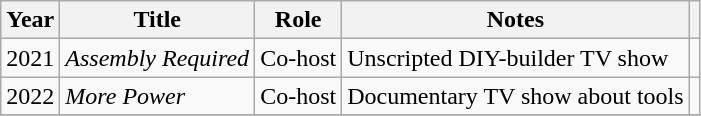<table class="wikitable sortable plainrowheaders">
<tr>
<th scope="col">Year</th>
<th scope="col">Title</th>
<th scope="col">Role</th>
<th scope="col" class="unsortable">Notes</th>
<th scope="col" class="unsortable"></th>
</tr>
<tr>
<td>2021</td>
<td><em>Assembly Required</em></td>
<td>Co-host</td>
<td>Unscripted DIY-builder TV show</td>
<td></td>
</tr>
<tr>
<td>2022</td>
<td><em>More Power</em></td>
<td>Co-host</td>
<td>Documentary TV show about tools</td>
<td></td>
</tr>
<tr>
</tr>
</table>
